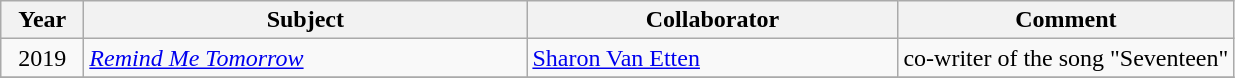<table class="wikitable sortable">
<tr>
<th style="width:3em">Year</th>
<th style="width:18em">Subject</th>
<th style="width:15em">Collaborator</th>
<th class="unsortable">Comment</th>
</tr>
<tr>
<td align="center">2019</td>
<td><em><a href='#'>Remind Me Tomorrow</a></em></td>
<td><a href='#'>Sharon Van Etten</a></td>
<td>co-writer of the song "Seventeen"</td>
</tr>
<tr>
</tr>
</table>
